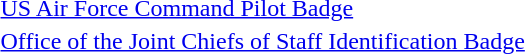<table>
<tr>
<td></td>
<td><a href='#'>US Air Force Command Pilot Badge</a></td>
</tr>
<tr>
<td></td>
<td><a href='#'>Office of the Joint Chiefs of Staff Identification Badge</a></td>
</tr>
</table>
